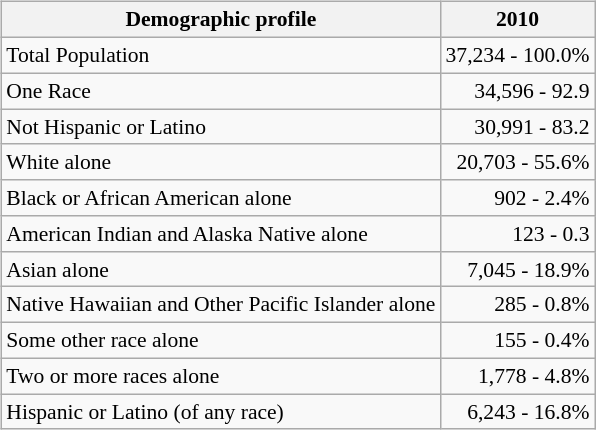<table>
<tr>
<td align="left"><br><table class="wikitable sortable collapsible" style="margin-left:auto;margin-right:auto;text-align: right;font-size: 90%;">
<tr>
<th>Demographic profile</th>
<th>2010</th>
</tr>
<tr>
<td align="left">Total Population</td>
<td>37,234 - 100.0%</td>
</tr>
<tr>
<td align="left">One Race</td>
<td>34,596 - 92.9</td>
</tr>
<tr>
<td align="left">Not Hispanic or Latino</td>
<td>30,991 - 83.2</td>
</tr>
<tr>
<td align="left">White alone</td>
<td>20,703 - 55.6%</td>
</tr>
<tr>
<td align="left">Black or African American alone</td>
<td>902 - 2.4%</td>
</tr>
<tr>
<td align="left">American Indian and Alaska Native alone</td>
<td>123 - 0.3</td>
</tr>
<tr>
<td align="left">Asian alone</td>
<td>7,045 - 18.9%</td>
</tr>
<tr>
<td align="left">Native Hawaiian and Other Pacific Islander alone</td>
<td>285 - 0.8%</td>
</tr>
<tr>
<td align="left">Some other race alone</td>
<td>155 - 0.4%</td>
</tr>
<tr>
<td align="left">Two or more races alone</td>
<td>1,778 - 4.8%</td>
</tr>
<tr>
<td align="left">Hispanic or Latino (of any race)</td>
<td>6,243 - 16.8%</td>
</tr>
</table>
</td>
</tr>
</table>
